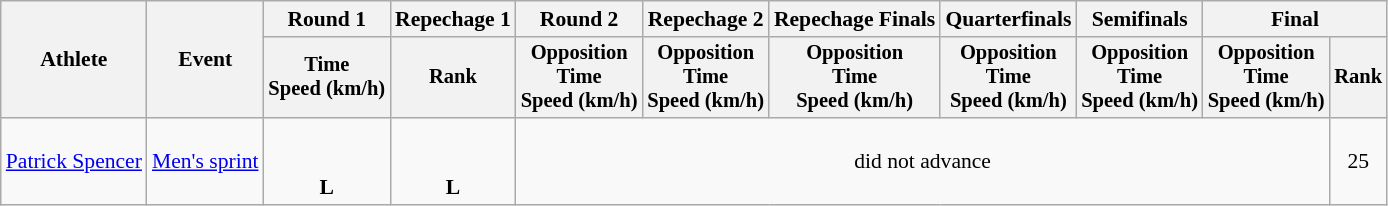<table class="wikitable" style="font-size:90%">
<tr>
<th rowspan="2">Athlete</th>
<th rowspan="2">Event</th>
<th>Round 1</th>
<th>Repechage 1</th>
<th>Round 2</th>
<th>Repechage 2</th>
<th>Repechage Finals</th>
<th>Quarterfinals</th>
<th>Semifinals</th>
<th colspan=2>Final</th>
</tr>
<tr style="font-size:95%">
<th>Time<br>Speed (km/h)</th>
<th>Rank</th>
<th>Opposition<br>Time<br>Speed (km/h)</th>
<th>Opposition<br>Time<br>Speed (km/h)</th>
<th>Opposition<br>Time<br>Speed (km/h)</th>
<th>Opposition<br>Time<br>Speed (km/h)</th>
<th>Opposition<br>Time<br>Speed (km/h)</th>
<th>Opposition<br>Time<br>Speed (km/h)</th>
<th>Rank</th>
</tr>
<tr align=center>
<td align=left><a href='#'>Patrick Spencer</a></td>
<td style="text-align:left;" rowspan="1"><a href='#'>Men's sprint</a></td>
<td><br><br><strong>L</strong></td>
<td><br><br><strong>L</strong></td>
<td colspan=6>did not advance</td>
<td>25</td>
</tr>
</table>
